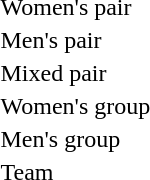<table>
<tr>
<td>Women's pair</td>
<td></td>
<td></td>
<td></td>
</tr>
<tr>
<td>Men's pair</td>
<td></td>
<td></td>
<td></td>
</tr>
<tr>
<td>Mixed pair</td>
<td></td>
<td></td>
<td></td>
</tr>
<tr>
<td>Women's group</td>
<td></td>
<td></td>
<td></td>
</tr>
<tr>
<td>Men's group</td>
<td></td>
<td></td>
<td></td>
</tr>
<tr>
<td>Team</td>
<td></td>
<td></td>
<td></td>
</tr>
</table>
